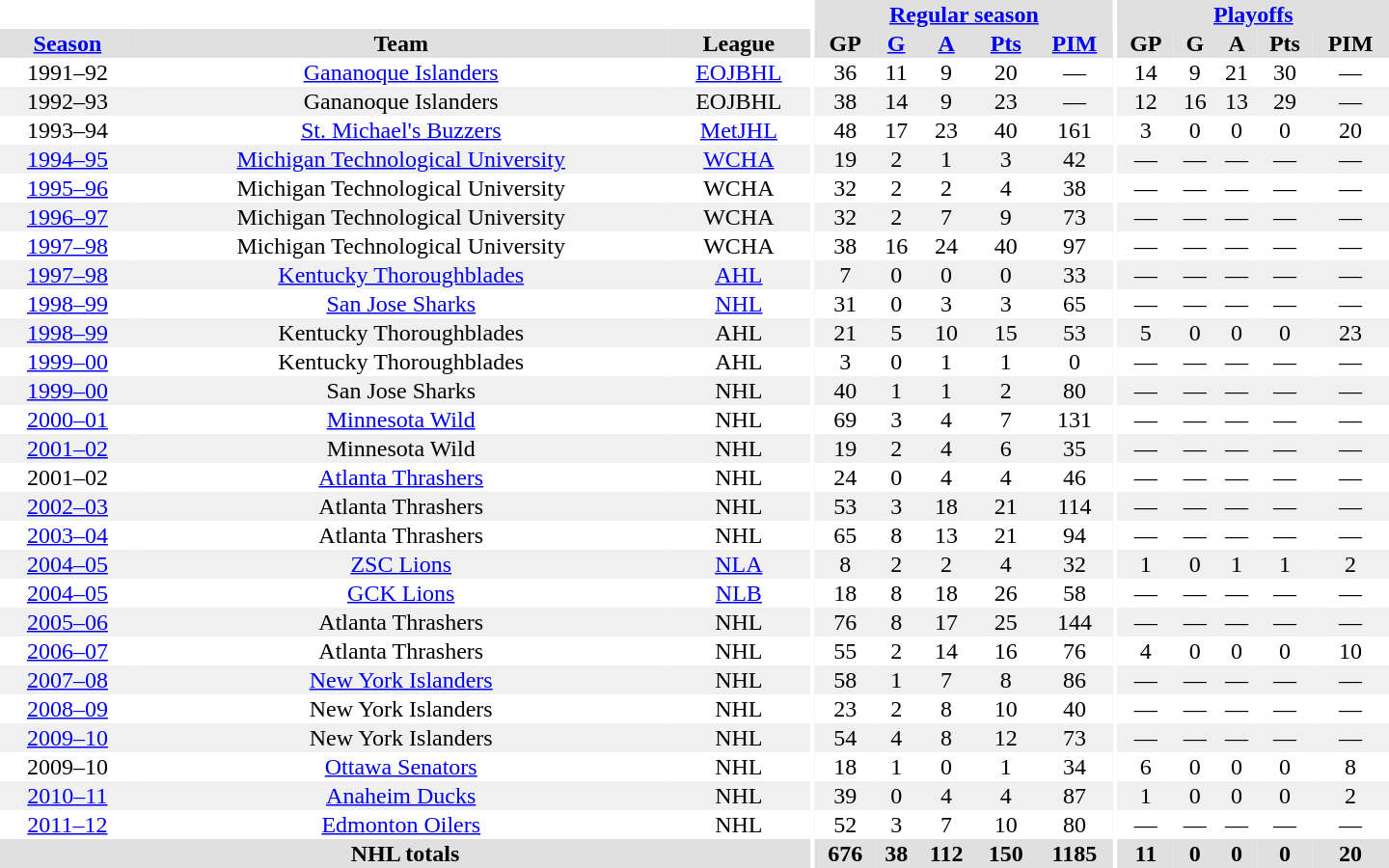<table border="0" cellpadding="1" cellspacing="0" style="text-align:center; width:60em">
<tr bgcolor="#e0e0e0">
<th colspan="3" bgcolor="#ffffff"></th>
<th rowspan="100" bgcolor="#ffffff"></th>
<th colspan="5"><a href='#'>Regular season</a></th>
<th rowspan="100" bgcolor="#ffffff"></th>
<th colspan="5"><a href='#'>Playoffs</a></th>
</tr>
<tr bgcolor="#e0e0e0">
<th><a href='#'>Season</a></th>
<th>Team</th>
<th>League</th>
<th>GP</th>
<th><a href='#'>G</a></th>
<th><a href='#'>A</a></th>
<th><a href='#'>Pts</a></th>
<th><a href='#'>PIM</a></th>
<th>GP</th>
<th>G</th>
<th>A</th>
<th>Pts</th>
<th>PIM</th>
</tr>
<tr>
<td>1991–92</td>
<td><a href='#'>Gananoque Islanders</a></td>
<td><a href='#'>EOJBHL</a></td>
<td>36</td>
<td>11</td>
<td>9</td>
<td>20</td>
<td>—</td>
<td>14</td>
<td>9</td>
<td>21</td>
<td>30</td>
<td>—</td>
</tr>
<tr bgcolor="#f0f0f0">
<td>1992–93</td>
<td>Gananoque Islanders</td>
<td>EOJBHL</td>
<td>38</td>
<td>14</td>
<td>9</td>
<td>23</td>
<td>—</td>
<td>12</td>
<td>16</td>
<td>13</td>
<td>29</td>
<td>—</td>
</tr>
<tr>
<td>1993–94</td>
<td><a href='#'>St. Michael's Buzzers</a></td>
<td><a href='#'>MetJHL</a></td>
<td>48</td>
<td>17</td>
<td>23</td>
<td>40</td>
<td>161</td>
<td>3</td>
<td>0</td>
<td>0</td>
<td>0</td>
<td>20</td>
</tr>
<tr bgcolor="#f0f0f0">
<td><a href='#'>1994–95</a></td>
<td><a href='#'>Michigan Technological University</a></td>
<td><a href='#'>WCHA</a></td>
<td>19</td>
<td>2</td>
<td>1</td>
<td>3</td>
<td>42</td>
<td>—</td>
<td>—</td>
<td>—</td>
<td>—</td>
<td>—</td>
</tr>
<tr>
<td><a href='#'>1995–96</a></td>
<td>Michigan Technological University</td>
<td>WCHA</td>
<td>32</td>
<td>2</td>
<td>2</td>
<td>4</td>
<td>38</td>
<td>—</td>
<td>—</td>
<td>—</td>
<td>—</td>
<td>—</td>
</tr>
<tr bgcolor="#f0f0f0">
<td><a href='#'>1996–97</a></td>
<td>Michigan Technological University</td>
<td>WCHA</td>
<td>32</td>
<td>2</td>
<td>7</td>
<td>9</td>
<td>73</td>
<td>—</td>
<td>—</td>
<td>—</td>
<td>—</td>
<td>—</td>
</tr>
<tr>
<td><a href='#'>1997–98</a></td>
<td>Michigan Technological University</td>
<td>WCHA</td>
<td>38</td>
<td>16</td>
<td>24</td>
<td>40</td>
<td>97</td>
<td>—</td>
<td>—</td>
<td>—</td>
<td>—</td>
<td>—</td>
</tr>
<tr bgcolor="#f0f0f0">
<td><a href='#'>1997–98</a></td>
<td><a href='#'>Kentucky Thoroughblades</a></td>
<td><a href='#'>AHL</a></td>
<td>7</td>
<td>0</td>
<td>0</td>
<td>0</td>
<td>33</td>
<td>—</td>
<td>—</td>
<td>—</td>
<td>—</td>
<td>—</td>
</tr>
<tr>
<td><a href='#'>1998–99</a></td>
<td><a href='#'>San Jose Sharks</a></td>
<td><a href='#'>NHL</a></td>
<td>31</td>
<td>0</td>
<td>3</td>
<td>3</td>
<td>65</td>
<td>—</td>
<td>—</td>
<td>—</td>
<td>—</td>
<td>—</td>
</tr>
<tr bgcolor="#f0f0f0">
<td><a href='#'>1998–99</a></td>
<td>Kentucky Thoroughblades</td>
<td>AHL</td>
<td>21</td>
<td>5</td>
<td>10</td>
<td>15</td>
<td>53</td>
<td>5</td>
<td>0</td>
<td>0</td>
<td>0</td>
<td>23</td>
</tr>
<tr>
<td><a href='#'>1999–00</a></td>
<td>Kentucky Thoroughblades</td>
<td>AHL</td>
<td>3</td>
<td>0</td>
<td>1</td>
<td>1</td>
<td>0</td>
<td>—</td>
<td>—</td>
<td>—</td>
<td>—</td>
<td>—</td>
</tr>
<tr bgcolor="#f0f0f0">
<td><a href='#'>1999–00</a></td>
<td>San Jose Sharks</td>
<td>NHL</td>
<td>40</td>
<td>1</td>
<td>1</td>
<td>2</td>
<td>80</td>
<td>—</td>
<td>—</td>
<td>—</td>
<td>—</td>
<td>—</td>
</tr>
<tr>
<td><a href='#'>2000–01</a></td>
<td><a href='#'>Minnesota Wild</a></td>
<td>NHL</td>
<td>69</td>
<td>3</td>
<td>4</td>
<td>7</td>
<td>131</td>
<td>—</td>
<td>—</td>
<td>—</td>
<td>—</td>
<td>—</td>
</tr>
<tr bgcolor="#f0f0f0">
<td><a href='#'>2001–02</a></td>
<td>Minnesota Wild</td>
<td>NHL</td>
<td>19</td>
<td>2</td>
<td>4</td>
<td>6</td>
<td>35</td>
<td>—</td>
<td>—</td>
<td>—</td>
<td>—</td>
<td>—</td>
</tr>
<tr>
<td>2001–02</td>
<td><a href='#'>Atlanta Thrashers</a></td>
<td>NHL</td>
<td>24</td>
<td>0</td>
<td>4</td>
<td>4</td>
<td>46</td>
<td>—</td>
<td>—</td>
<td>—</td>
<td>—</td>
<td>—</td>
</tr>
<tr bgcolor="#f0f0f0">
<td><a href='#'>2002–03</a></td>
<td>Atlanta Thrashers</td>
<td>NHL</td>
<td>53</td>
<td>3</td>
<td>18</td>
<td>21</td>
<td>114</td>
<td>—</td>
<td>—</td>
<td>—</td>
<td>—</td>
<td>—</td>
</tr>
<tr>
<td><a href='#'>2003–04</a></td>
<td>Atlanta Thrashers</td>
<td>NHL</td>
<td>65</td>
<td>8</td>
<td>13</td>
<td>21</td>
<td>94</td>
<td>—</td>
<td>—</td>
<td>—</td>
<td>—</td>
<td>—</td>
</tr>
<tr bgcolor="#f0f0f0">
<td><a href='#'>2004–05</a></td>
<td><a href='#'>ZSC Lions</a></td>
<td><a href='#'>NLA</a></td>
<td>8</td>
<td>2</td>
<td>2</td>
<td>4</td>
<td>32</td>
<td>1</td>
<td>0</td>
<td>1</td>
<td>1</td>
<td>2</td>
</tr>
<tr>
<td><a href='#'>2004–05</a></td>
<td><a href='#'>GCK Lions</a></td>
<td><a href='#'>NLB</a></td>
<td>18</td>
<td>8</td>
<td>18</td>
<td>26</td>
<td>58</td>
<td>—</td>
<td>—</td>
<td>—</td>
<td>—</td>
<td>—</td>
</tr>
<tr bgcolor="#f0f0f0">
<td><a href='#'>2005–06</a></td>
<td>Atlanta Thrashers</td>
<td>NHL</td>
<td>76</td>
<td>8</td>
<td>17</td>
<td>25</td>
<td>144</td>
<td>—</td>
<td>—</td>
<td>—</td>
<td>—</td>
<td>—</td>
</tr>
<tr>
<td><a href='#'>2006–07</a></td>
<td>Atlanta Thrashers</td>
<td>NHL</td>
<td>55</td>
<td>2</td>
<td>14</td>
<td>16</td>
<td>76</td>
<td>4</td>
<td>0</td>
<td>0</td>
<td>0</td>
<td>10</td>
</tr>
<tr bgcolor="#f0f0f0">
<td><a href='#'>2007–08</a></td>
<td><a href='#'>New York Islanders</a></td>
<td>NHL</td>
<td>58</td>
<td>1</td>
<td>7</td>
<td>8</td>
<td>86</td>
<td>—</td>
<td>—</td>
<td>—</td>
<td>—</td>
<td>—</td>
</tr>
<tr>
<td><a href='#'>2008–09</a></td>
<td>New York Islanders</td>
<td>NHL</td>
<td>23</td>
<td>2</td>
<td>8</td>
<td>10</td>
<td>40</td>
<td>—</td>
<td>—</td>
<td>—</td>
<td>—</td>
<td>—</td>
</tr>
<tr bgcolor="#f0f0f0">
<td><a href='#'>2009–10</a></td>
<td>New York Islanders</td>
<td>NHL</td>
<td>54</td>
<td>4</td>
<td>8</td>
<td>12</td>
<td>73</td>
<td>—</td>
<td>—</td>
<td>—</td>
<td>—</td>
<td>—</td>
</tr>
<tr>
<td>2009–10</td>
<td><a href='#'>Ottawa Senators</a></td>
<td>NHL</td>
<td>18</td>
<td>1</td>
<td>0</td>
<td>1</td>
<td>34</td>
<td>6</td>
<td>0</td>
<td>0</td>
<td>0</td>
<td>8</td>
</tr>
<tr bgcolor="#f0f0f0">
<td><a href='#'>2010–11</a></td>
<td><a href='#'>Anaheim Ducks</a></td>
<td>NHL</td>
<td>39</td>
<td>0</td>
<td>4</td>
<td>4</td>
<td>87</td>
<td>1</td>
<td>0</td>
<td>0</td>
<td>0</td>
<td>2</td>
</tr>
<tr>
<td><a href='#'>2011–12</a></td>
<td><a href='#'>Edmonton Oilers</a></td>
<td>NHL</td>
<td>52</td>
<td>3</td>
<td>7</td>
<td>10</td>
<td>80</td>
<td>—</td>
<td>—</td>
<td>—</td>
<td>—</td>
<td>—</td>
</tr>
<tr bgcolor="#e0e0e0">
<th colspan="3">NHL totals</th>
<th>676</th>
<th>38</th>
<th>112</th>
<th>150</th>
<th>1185</th>
<th>11</th>
<th>0</th>
<th>0</th>
<th>0</th>
<th>20</th>
</tr>
</table>
